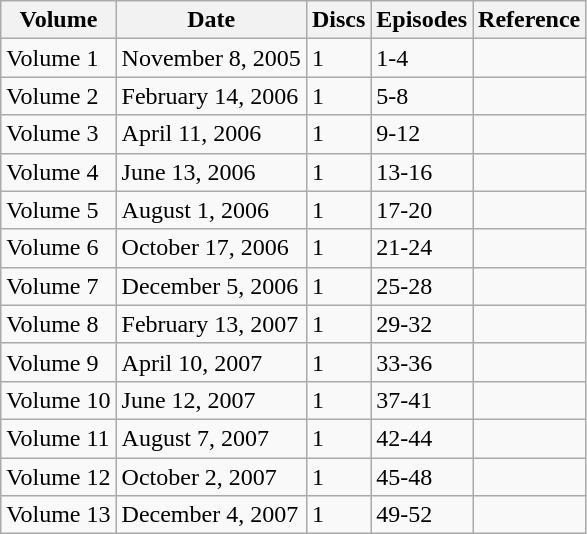<table class="wikitable" border="1">
<tr>
<th>Volume</th>
<th>Date</th>
<th>Discs</th>
<th>Episodes</th>
<th>Reference</th>
</tr>
<tr>
<td>Volume 1</td>
<td>November 8, 2005</td>
<td>1</td>
<td>1-4</td>
<td></td>
</tr>
<tr>
<td>Volume 2</td>
<td>February 14, 2006</td>
<td>1</td>
<td>5-8</td>
<td></td>
</tr>
<tr>
<td>Volume 3</td>
<td>April 11, 2006</td>
<td>1</td>
<td>9-12</td>
<td></td>
</tr>
<tr>
<td>Volume 4</td>
<td>June 13, 2006</td>
<td>1</td>
<td>13-16</td>
<td></td>
</tr>
<tr>
<td>Volume 5</td>
<td>August 1, 2006</td>
<td>1</td>
<td>17-20</td>
<td></td>
</tr>
<tr>
<td>Volume 6</td>
<td>October 17, 2006</td>
<td>1</td>
<td>21-24</td>
<td></td>
</tr>
<tr>
<td>Volume 7</td>
<td>December 5, 2006</td>
<td>1</td>
<td>25-28</td>
<td></td>
</tr>
<tr>
<td>Volume 8</td>
<td>February 13, 2007</td>
<td>1</td>
<td>29-32</td>
<td></td>
</tr>
<tr>
<td>Volume 9</td>
<td>April 10, 2007</td>
<td>1</td>
<td>33-36</td>
<td></td>
</tr>
<tr>
<td>Volume 10</td>
<td>June 12, 2007</td>
<td>1</td>
<td>37-41</td>
<td></td>
</tr>
<tr>
<td>Volume 11</td>
<td>August 7, 2007</td>
<td>1</td>
<td>42-44</td>
<td></td>
</tr>
<tr>
<td>Volume 12</td>
<td>October 2, 2007</td>
<td>1</td>
<td>45-48</td>
<td></td>
</tr>
<tr>
<td>Volume 13</td>
<td>December 4, 2007</td>
<td>1</td>
<td>49-52</td>
<td></td>
</tr>
</table>
